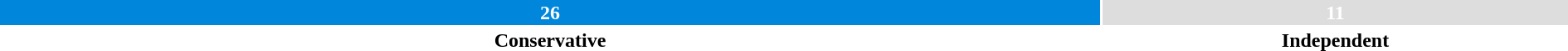<table style="width:100%; text-align:center;">
<tr style="color:white;">
<td style="background:#0087DC; width:70.27%;"><strong>26</strong></td>
<td style="background:#DDDDDD; width:29.73%;"><strong>11</strong></td>
</tr>
<tr>
<td><span><strong>Conservative</strong></span></td>
<td><span><strong>Independent</strong></span></td>
</tr>
</table>
